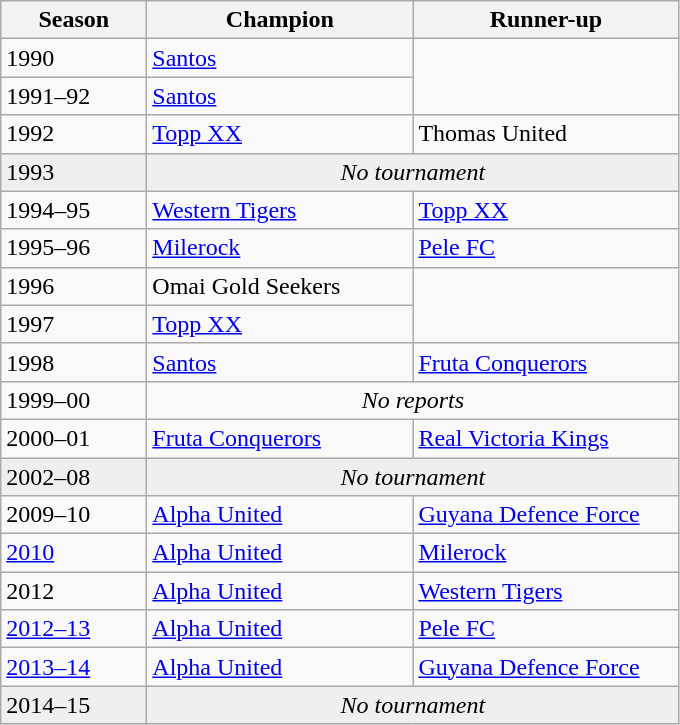<table class="wikitable sortable">
<tr>
<th width=90px>Season</th>
<th width=170px>Champion</th>
<th width=170px>Runner-up</th>
</tr>
<tr>
<td>1990</td>
<td><a href='#'>Santos</a></td>
</tr>
<tr>
<td>1991–92</td>
<td><a href='#'>Santos</a></td>
</tr>
<tr>
<td>1992</td>
<td><a href='#'>Topp XX</a></td>
<td>Thomas United</td>
</tr>
<tr bgcolor=#efefef>
<td>1993</td>
<td colspan="2" align=center><em>No tournament</em></td>
</tr>
<tr>
<td>1994–95</td>
<td><a href='#'>Western Tigers</a></td>
<td><a href='#'>Topp XX</a></td>
</tr>
<tr>
<td>1995–96</td>
<td><a href='#'>Milerock</a></td>
<td><a href='#'>Pele FC</a></td>
</tr>
<tr>
<td>1996</td>
<td>Omai Gold Seekers</td>
</tr>
<tr>
<td>1997</td>
<td><a href='#'>Topp XX</a></td>
</tr>
<tr>
<td>1998</td>
<td><a href='#'>Santos</a></td>
<td><a href='#'>Fruta Conquerors</a></td>
</tr>
<tr>
<td>1999–00</td>
<td colspan="2" align=center><em>No reports</em></td>
</tr>
<tr>
<td>2000–01</td>
<td><a href='#'>Fruta Conquerors</a></td>
<td><a href='#'>Real Victoria Kings</a></td>
</tr>
<tr bgcolor=#efefef>
<td>2002–08</td>
<td colspan="2" align=center><em>No tournament</em></td>
</tr>
<tr>
<td>2009–10</td>
<td><a href='#'>Alpha United</a></td>
<td><a href='#'>Guyana Defence Force</a></td>
</tr>
<tr>
<td><a href='#'>2010</a></td>
<td><a href='#'>Alpha United</a></td>
<td><a href='#'>Milerock</a></td>
</tr>
<tr>
<td>2012</td>
<td><a href='#'>Alpha United</a></td>
<td><a href='#'>Western Tigers</a></td>
</tr>
<tr>
<td><a href='#'>2012–13</a></td>
<td><a href='#'>Alpha United</a></td>
<td><a href='#'>Pele FC</a></td>
</tr>
<tr>
<td><a href='#'>2013–14</a></td>
<td><a href='#'>Alpha United</a></td>
<td><a href='#'>Guyana Defence Force</a></td>
</tr>
<tr bgcolor=#efefef>
<td>2014–15</td>
<td colspan="2" align=center><em>No tournament</em></td>
</tr>
</table>
